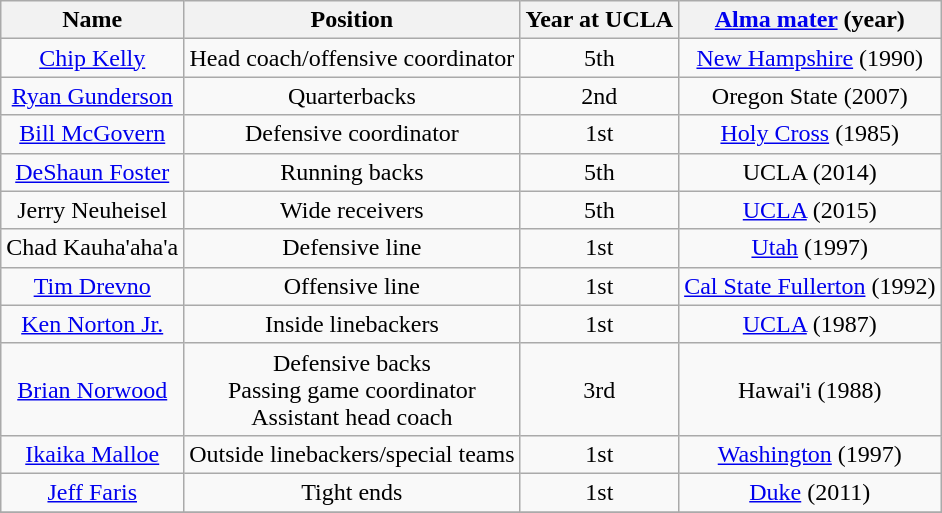<table class="wikitable" style="text-align:center;">
<tr>
<th>Name</th>
<th>Position</th>
<th>Year at UCLA</th>
<th><a href='#'>Alma mater</a> (year)</th>
</tr>
<tr>
<td><a href='#'>Chip Kelly</a></td>
<td>Head coach/offensive coordinator</td>
<td>5th</td>
<td><a href='#'>New Hampshire</a> (1990)</td>
</tr>
<tr>
<td><a href='#'>Ryan Gunderson</a></td>
<td>Quarterbacks</td>
<td>2nd</td>
<td>Oregon State (2007)</td>
</tr>
<tr>
<td><a href='#'>Bill McGovern</a></td>
<td>Defensive coordinator</td>
<td>1st</td>
<td><a href='#'>Holy Cross</a> (1985)</td>
</tr>
<tr>
<td><a href='#'>DeShaun Foster</a></td>
<td>Running backs</td>
<td>5th</td>
<td>UCLA (2014)</td>
</tr>
<tr>
<td>Jerry Neuheisel</td>
<td>Wide receivers</td>
<td>5th</td>
<td><a href='#'>UCLA</a> (2015)</td>
</tr>
<tr>
<td>Chad Kauha'aha'a</td>
<td>Defensive line</td>
<td>1st</td>
<td><a href='#'>Utah</a> (1997)</td>
</tr>
<tr>
<td><a href='#'>Tim Drevno</a></td>
<td>Offensive line</td>
<td>1st</td>
<td><a href='#'>Cal State Fullerton</a> (1992)</td>
</tr>
<tr>
<td><a href='#'>Ken Norton Jr.</a></td>
<td>Inside linebackers</td>
<td>1st</td>
<td><a href='#'>UCLA</a> (1987)</td>
</tr>
<tr>
<td><a href='#'>Brian Norwood</a></td>
<td>Defensive backs<br>Passing game coordinator<br>Assistant head coach</td>
<td>3rd</td>
<td>Hawai'i (1988)</td>
</tr>
<tr>
<td><a href='#'>Ikaika Malloe</a></td>
<td>Outside linebackers/special teams</td>
<td>1st</td>
<td><a href='#'>Washington</a> (1997)</td>
</tr>
<tr>
<td><a href='#'>Jeff Faris</a></td>
<td>Tight ends</td>
<td>1st</td>
<td><a href='#'>Duke</a> (2011)</td>
</tr>
<tr>
</tr>
</table>
